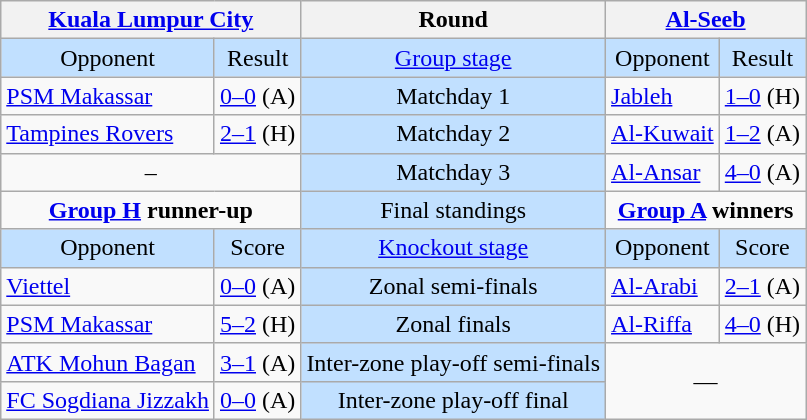<table class="wikitable" style="text-align:center;">
<tr>
<th colspan=2> <a href='#'>Kuala Lumpur City</a></th>
<th>Round</th>
<th colspan=2> <a href='#'>Al-Seeb</a></th>
</tr>
<tr bgcolor=#c1e0ff>
<td>Opponent</td>
<td>Result</td>
<td><a href='#'>Group stage</a></td>
<td>Opponent</td>
<td>Result</td>
</tr>
<tr>
<td align=left> <a href='#'>PSM Makassar</a></td>
<td><a href='#'>0–0</a> (A)</td>
<td bgcolor=#c1e0ff>Matchday 1</td>
<td align=left> <a href='#'>Jableh</a></td>
<td><a href='#'>1–0</a> (H)</td>
</tr>
<tr>
<td align=left> <a href='#'>Tampines Rovers</a></td>
<td><a href='#'>2–1</a> (H)</td>
<td bgcolor=#c1e0ff>Matchday 2</td>
<td align=left> <a href='#'>Al-Kuwait</a></td>
<td><a href='#'>1–2</a> (A)</td>
</tr>
<tr>
<td colspan=2 align=center>–</td>
<td bgcolor=#c1e0ff>Matchday 3</td>
<td align=left> <a href='#'>Al-Ansar</a></td>
<td><a href='#'>4–0</a> (A)</td>
</tr>
<tr>
<td colspan=2 align=center valign=top><strong><a href='#'>Group H</a> runner-up</strong><br></td>
<td bgcolor=#c1e0ff>Final standings</td>
<td colspan=2 align=center valign=top><strong><a href='#'>Group A</a> winners</strong><br></td>
</tr>
<tr bgcolor=#c1e0ff>
<td>Opponent</td>
<td>Score</td>
<td><a href='#'>Knockout stage</a></td>
<td>Opponent</td>
<td>Score</td>
</tr>
<tr>
<td align=left> <a href='#'>Viettel</a></td>
<td><a href='#'>0–0</a> (A)<br></td>
<td bgcolor=#c1e0ff>Zonal semi-finals</td>
<td align=left> <a href='#'>Al-Arabi</a></td>
<td><a href='#'>2–1</a> (A)<br></td>
</tr>
<tr>
<td align=left> <a href='#'>PSM Makassar</a></td>
<td><a href='#'>5–2</a> (H)</td>
<td bgcolor=#c1e0ff>Zonal finals</td>
<td align=left> <a href='#'>Al-Riffa</a></td>
<td><a href='#'>4–0</a> (H)</td>
</tr>
<tr>
<td align=left> <a href='#'>ATK Mohun Bagan</a></td>
<td><a href='#'>3–1</a> (A)</td>
<td bgcolor=#c1e0ff>Inter-zone play-off semi-finals</td>
<td colspan=2 rowspan=2 align=center>—</td>
</tr>
<tr>
<td align=left> <a href='#'>FC Sogdiana Jizzakh</a></td>
<td><a href='#'>0–0</a> (A)<br></td>
<td bgcolor=#c1e0ff>Inter-zone play-off final</td>
</tr>
</table>
